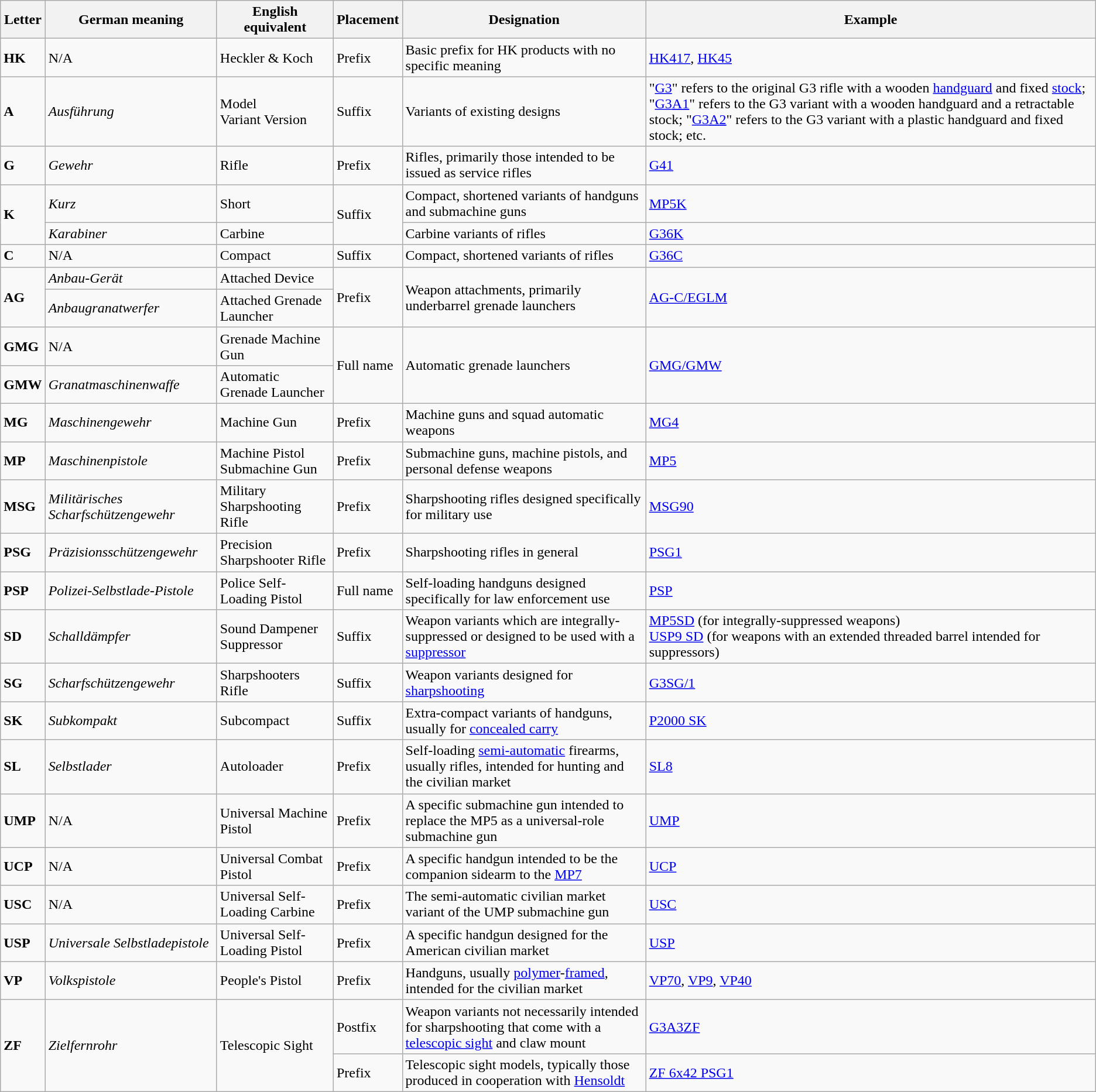<table class="wikitable">
<tr>
<th>Letter</th>
<th>German meaning</th>
<th>English equivalent</th>
<th>Placement</th>
<th>Designation</th>
<th>Example</th>
</tr>
<tr>
<td><strong>HK</strong></td>
<td>N/A</td>
<td>Heckler & Koch</td>
<td>Prefix</td>
<td>Basic prefix for HK products with no specific meaning</td>
<td><a href='#'>HK417</a>, <a href='#'>HK45</a></td>
</tr>
<tr>
<td><strong>A</strong></td>
<td><em>Ausführung</em></td>
<td>Model<br>Variant
Version</td>
<td>Suffix</td>
<td>Variants of existing designs</td>
<td>"<a href='#'>G3</a>" refers to the original G3 rifle with a wooden <a href='#'>handguard</a> and fixed <a href='#'>stock</a>; "<a href='#'>G3<u>A1</u></a>" refers to the G3 variant with a wooden handguard and a retractable stock; "<a href='#'>G3<u>A2</u></a>" refers to the G3 variant with a plastic handguard and fixed stock; etc.</td>
</tr>
<tr>
<td><strong>G</strong></td>
<td><em>Gewehr</em></td>
<td>Rifle</td>
<td>Prefix</td>
<td>Rifles, primarily those intended to be issued as service rifles</td>
<td><a href='#'>G41</a></td>
</tr>
<tr>
<td rowspan="2"><strong>K</strong></td>
<td><em>Kurz</em></td>
<td>Short</td>
<td rowspan="2">Suffix</td>
<td>Compact, shortened variants of handguns and submachine guns</td>
<td><a href='#'>MP5K</a></td>
</tr>
<tr>
<td><em>Karabiner</em></td>
<td>Carbine</td>
<td>Carbine variants of rifles</td>
<td><a href='#'>G36K</a></td>
</tr>
<tr>
<td><strong>C</strong></td>
<td>N/A</td>
<td>Compact</td>
<td>Suffix</td>
<td>Compact, shortened variants of rifles</td>
<td><a href='#'>G36C</a></td>
</tr>
<tr>
<td rowspan="2"><strong>AG</strong></td>
<td><em>Anbau-Gerät</em></td>
<td>Attached Device</td>
<td rowspan="2">Prefix</td>
<td rowspan="2">Weapon attachments, primarily underbarrel grenade launchers</td>
<td rowspan="2"><a href='#'>AG-C/EGLM</a></td>
</tr>
<tr>
<td><em>Anbaugranatwerfer</em></td>
<td>Attached Grenade Launcher</td>
</tr>
<tr>
<td><strong>GMG</strong></td>
<td>N/A</td>
<td>Grenade Machine Gun</td>
<td rowspan="2">Full name</td>
<td rowspan="2">Automatic grenade launchers</td>
<td rowspan="2"><a href='#'>GMG/GMW</a></td>
</tr>
<tr>
<td><strong>GMW</strong></td>
<td><em>Granatmaschinenwaffe</em></td>
<td>Automatic Grenade Launcher</td>
</tr>
<tr>
<td><strong>MG</strong></td>
<td><em>Maschinengewehr</em></td>
<td>Machine Gun</td>
<td>Prefix</td>
<td>Machine guns and squad automatic weapons</td>
<td><a href='#'>MG4</a></td>
</tr>
<tr>
<td><strong>MP</strong></td>
<td><em>Maschinenpistole</em></td>
<td>Machine Pistol<br>Submachine Gun</td>
<td>Prefix</td>
<td>Submachine guns, machine pistols, and personal defense weapons</td>
<td><a href='#'>MP5</a></td>
</tr>
<tr>
<td><strong>MSG</strong></td>
<td><em>Militärisches Scharfschützengewehr</em></td>
<td>Military Sharpshooting Rifle</td>
<td>Prefix</td>
<td>Sharpshooting rifles designed specifically for military use</td>
<td><a href='#'>MSG90</a></td>
</tr>
<tr>
<td><strong>PSG</strong></td>
<td><em>Präzisionsschützengewehr</em></td>
<td>Precision Sharpshooter Rifle</td>
<td>Prefix</td>
<td>Sharpshooting rifles in general</td>
<td><a href='#'>PSG1</a></td>
</tr>
<tr>
<td><strong>PSP</strong></td>
<td><em>Polizei-Selbstlade-Pistole</em></td>
<td>Police Self-Loading Pistol</td>
<td>Full name</td>
<td>Self-loading handguns designed specifically for law enforcement use</td>
<td><a href='#'>PSP</a></td>
</tr>
<tr>
<td><strong>SD</strong></td>
<td><em>Schalldämpfer</em></td>
<td>Sound Dampener<br>Suppressor</td>
<td>Suffix</td>
<td>Weapon variants which are integrally-suppressed or designed to be used with a <a href='#'>suppressor</a></td>
<td><a href='#'>MP5SD</a> (for integrally-suppressed weapons)<br><a href='#'>USP9 SD</a> (for weapons with an extended threaded barrel intended for suppressors)</td>
</tr>
<tr>
<td><strong>SG</strong></td>
<td><em>Scharfschützengewehr</em></td>
<td>Sharpshooters Rifle</td>
<td>Suffix</td>
<td>Weapon variants designed for <a href='#'>sharpshooting</a></td>
<td><a href='#'>G3SG/1</a></td>
</tr>
<tr>
<td><strong>SK</strong></td>
<td><em>Subkompakt</em></td>
<td>Subcompact</td>
<td>Suffix</td>
<td>Extra-compact variants of handguns, usually for <a href='#'>concealed carry</a></td>
<td><a href='#'>P2000 SK</a></td>
</tr>
<tr>
<td><strong>SL</strong></td>
<td><em>Selbstlader</em></td>
<td>Autoloader</td>
<td>Prefix</td>
<td>Self-loading <a href='#'>semi-automatic</a> firearms, usually rifles, intended for hunting and the civilian market</td>
<td><a href='#'>SL8</a></td>
</tr>
<tr>
<td><strong>UMP</strong></td>
<td>N/A</td>
<td>Universal Machine Pistol</td>
<td>Prefix</td>
<td>A specific submachine gun intended to replace the MP5 as a universal-role submachine gun</td>
<td><a href='#'>UMP</a></td>
</tr>
<tr>
<td><strong>UCP</strong></td>
<td>N/A</td>
<td>Universal Combat Pistol</td>
<td>Prefix</td>
<td>A specific handgun intended to be the companion sidearm to the <a href='#'>MP7</a></td>
<td><a href='#'>UCP</a></td>
</tr>
<tr>
<td><strong>USC</strong></td>
<td>N/A</td>
<td>Universal Self-Loading Carbine</td>
<td>Prefix</td>
<td>The semi-automatic civilian market variant of the UMP submachine gun</td>
<td><a href='#'>USC</a></td>
</tr>
<tr>
<td><strong>USP</strong></td>
<td><em>Universale Selbstladepistole</em></td>
<td>Universal Self-Loading Pistol</td>
<td>Prefix</td>
<td>A specific handgun designed for the American civilian market</td>
<td><a href='#'>USP</a></td>
</tr>
<tr>
<td><strong>VP</strong></td>
<td><em>Volkspistole</em></td>
<td>People's Pistol</td>
<td>Prefix</td>
<td>Handguns, usually <a href='#'>polymer</a>-<a href='#'>framed</a>, intended for the civilian market</td>
<td><a href='#'>VP70</a>, <a href='#'>VP9</a>, <a href='#'>VP40</a></td>
</tr>
<tr>
<td rowspan="2"><strong>ZF</strong></td>
<td rowspan="2"><em>Zielfernrohr</em></td>
<td rowspan="2">Telescopic Sight</td>
<td>Postfix</td>
<td>Weapon variants not necessarily intended for sharpshooting that come with a <a href='#'>telescopic sight</a> and claw mount</td>
<td><a href='#'>G3A3ZF</a></td>
</tr>
<tr>
<td>Prefix</td>
<td>Telescopic sight models, typically those produced in cooperation with <a href='#'>Hensoldt</a></td>
<td><a href='#'>ZF 6x42 PSG1</a></td>
</tr>
</table>
